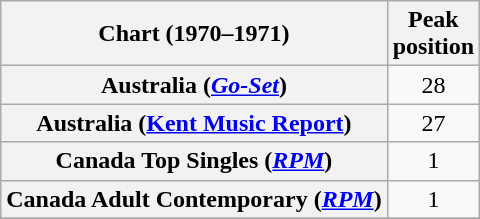<table class="wikitable sortable plainrowheaders">
<tr>
<th>Chart (1970–1971)</th>
<th>Peak<br>position</th>
</tr>
<tr>
<th scope="row">Australia (<em><a href='#'>Go-Set</a></em>)</th>
<td style="text-align:center;">28</td>
</tr>
<tr>
<th scope="row">Australia (<a href='#'>Kent Music Report</a>)</th>
<td style="text-align:center;">27</td>
</tr>
<tr>
<th scope="row">Canada Top Singles (<em><a href='#'>RPM</a></em>)</th>
<td style="text-align:center;">1</td>
</tr>
<tr>
<th scope="row">Canada Adult Contemporary (<em><a href='#'>RPM</a></em>)</th>
<td style="text-align:center;">1</td>
</tr>
<tr>
</tr>
<tr>
</tr>
<tr>
</tr>
<tr>
</tr>
<tr>
</tr>
</table>
